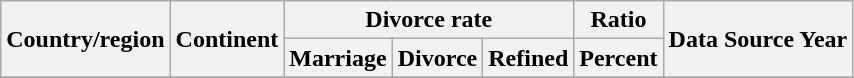<table class="wikitable sortable">
<tr>
<th rowspan=2>Country/region</th>
<th rowspan=2>Continent</th>
<th colspan=3>Divorce rate</th>
<th colspan=1>Ratio</th>
<th rowspan=2>Data Source Year</th>
</tr>
<tr>
<th>Marriage</th>
<th>Divorce</th>
<th>Refined</th>
<th>Percent</th>
</tr>
<tr>
</tr>
</table>
